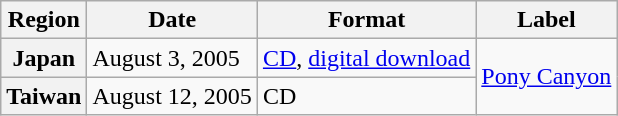<table class="wikitable plainrowheaders">
<tr>
<th scope="col">Region</th>
<th scope="col">Date</th>
<th scope="col">Format</th>
<th scope="col">Label</th>
</tr>
<tr>
<th scope="row">Japan</th>
<td>August 3, 2005</td>
<td><a href='#'>CD</a>, <a href='#'>digital download</a></td>
<td rowspan="2"><a href='#'>Pony Canyon</a></td>
</tr>
<tr>
<th scope="row">Taiwan</th>
<td>August 12, 2005</td>
<td>CD</td>
</tr>
</table>
